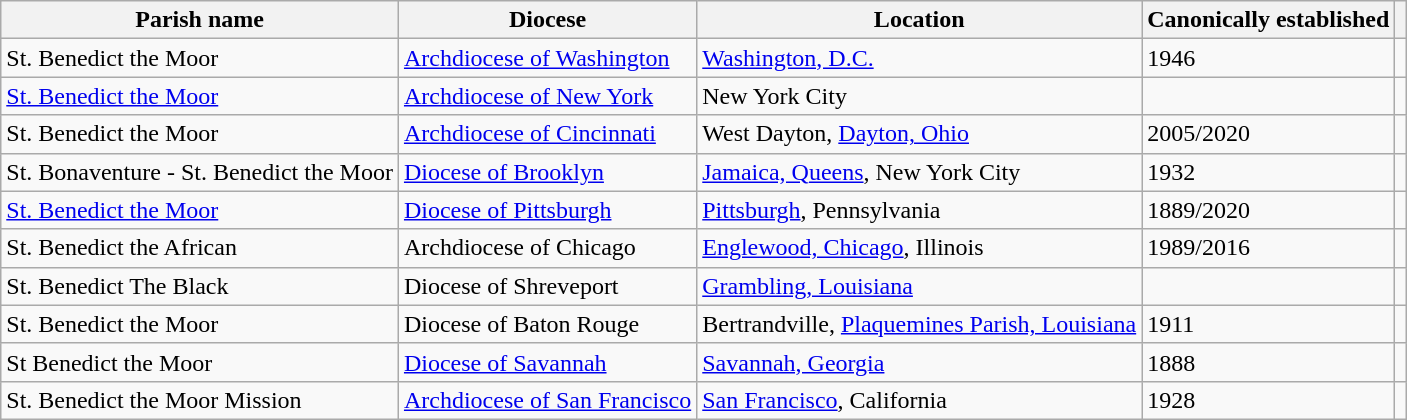<table class="wikitable">
<tr>
<th>Parish name</th>
<th>Diocese</th>
<th>Location</th>
<th><strong>Canonically established</strong></th>
<th></th>
</tr>
<tr>
<td>St. Benedict the Moor</td>
<td><a href='#'>Archdiocese of Washington</a></td>
<td><a href='#'>Washington, D.C.</a></td>
<td>1946</td>
<td></td>
</tr>
<tr>
<td><a href='#'>St. Benedict the Moor</a></td>
<td><a href='#'>Archdiocese of New York</a></td>
<td>New York City</td>
<td></td>
<td></td>
</tr>
<tr>
<td>St. Benedict the Moor</td>
<td><a href='#'>Archdiocese of Cincinnati</a></td>
<td>West Dayton, <a href='#'>Dayton, Ohio</a></td>
<td>2005/2020</td>
<td></td>
</tr>
<tr>
<td>St. Bonaventure - St. Benedict the Moor</td>
<td><a href='#'>Diocese of Brooklyn</a></td>
<td><a href='#'>Jamaica, Queens</a>, New York City</td>
<td>1932</td>
<td></td>
</tr>
<tr>
<td><a href='#'>St. Benedict the Moor</a></td>
<td><a href='#'>Diocese of Pittsburgh</a></td>
<td><a href='#'>Pittsburgh</a>, Pennsylvania</td>
<td>1889/2020</td>
<td></td>
</tr>
<tr>
<td>St. Benedict the African</td>
<td>Archdiocese of Chicago</td>
<td><a href='#'>Englewood, Chicago</a>, Illinois</td>
<td>1989/2016</td>
<td></td>
</tr>
<tr>
<td>St. Benedict The Black</td>
<td>Diocese of Shreveport</td>
<td><a href='#'>Grambling, Louisiana</a></td>
<td></td>
<td></td>
</tr>
<tr>
<td>St. Benedict the Moor</td>
<td>Diocese of Baton Rouge</td>
<td>Bertrandville, <a href='#'>Plaquemines Parish, Louisiana</a></td>
<td>1911</td>
<td></td>
</tr>
<tr>
<td>St Benedict the Moor</td>
<td><a href='#'>Diocese of Savannah</a></td>
<td><a href='#'>Savannah, Georgia</a></td>
<td>1888</td>
<td></td>
</tr>
<tr>
<td>St. Benedict the Moor Mission</td>
<td><a href='#'>Archdiocese of San Francisco</a></td>
<td><a href='#'>San Francisco</a>, California</td>
<td>1928</td>
<td></td>
</tr>
</table>
